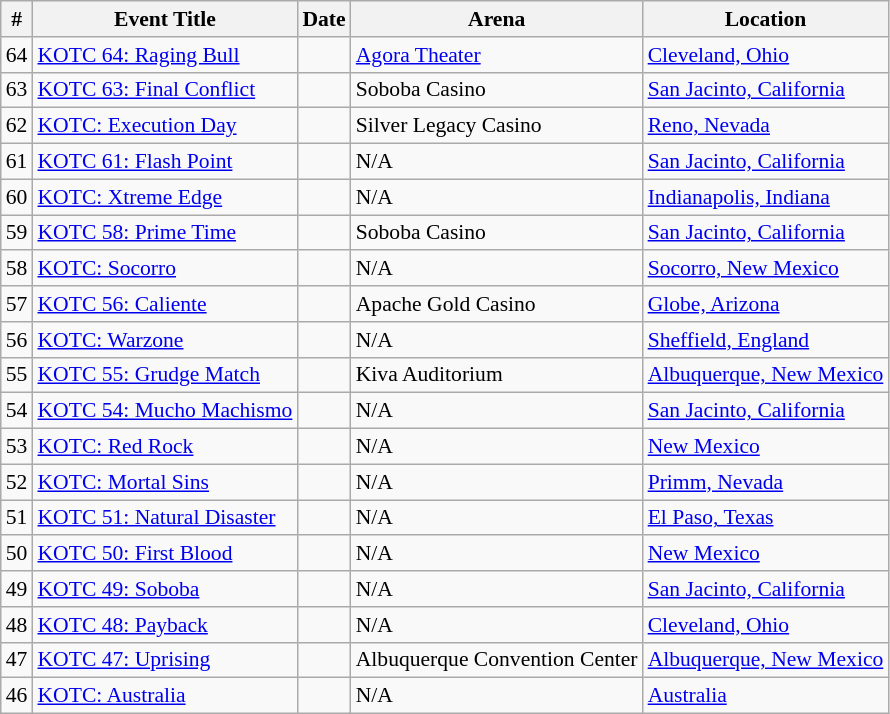<table class="sortable wikitable succession-box" style="font-size:90%;">
<tr>
<th scope="col">#</th>
<th scope="col">Event Title</th>
<th scope="col">Date</th>
<th scope="col">Arena</th>
<th scope="col">Location</th>
</tr>
<tr>
<td align=center>64</td>
<td><a href='#'>KOTC 64: Raging Bull</a></td>
<td></td>
<td><a href='#'>Agora Theater</a></td>
<td><a href='#'>Cleveland, Ohio</a></td>
</tr>
<tr>
<td align=center>63</td>
<td><a href='#'>KOTC 63: Final Conflict</a></td>
<td></td>
<td>Soboba Casino</td>
<td><a href='#'>San Jacinto, California</a></td>
</tr>
<tr>
<td align=center>62</td>
<td><a href='#'>KOTC: Execution Day</a></td>
<td></td>
<td>Silver Legacy Casino</td>
<td><a href='#'>Reno, Nevada</a></td>
</tr>
<tr>
<td align=center>61</td>
<td><a href='#'>KOTC 61: Flash Point</a></td>
<td></td>
<td>N/A</td>
<td><a href='#'>San Jacinto, California</a></td>
</tr>
<tr>
<td align=center>60</td>
<td><a href='#'>KOTC: Xtreme Edge</a></td>
<td></td>
<td>N/A</td>
<td><a href='#'>Indianapolis, Indiana</a></td>
</tr>
<tr>
<td align=center>59</td>
<td><a href='#'>KOTC 58: Prime Time</a></td>
<td></td>
<td>Soboba Casino</td>
<td><a href='#'>San Jacinto, California</a></td>
</tr>
<tr>
<td align=center>58</td>
<td><a href='#'>KOTC: Socorro</a></td>
<td></td>
<td>N/A</td>
<td><a href='#'>Socorro, New Mexico</a></td>
</tr>
<tr>
<td align=center>57</td>
<td><a href='#'>KOTC 56: Caliente</a></td>
<td></td>
<td>Apache Gold Casino</td>
<td><a href='#'>Globe, Arizona</a></td>
</tr>
<tr>
<td align=center>56</td>
<td><a href='#'>KOTC: Warzone</a></td>
<td></td>
<td>N/A</td>
<td><a href='#'>Sheffield, England</a></td>
</tr>
<tr>
<td align=center>55</td>
<td><a href='#'>KOTC 55: Grudge Match</a></td>
<td></td>
<td>Kiva Auditorium</td>
<td><a href='#'>Albuquerque, New Mexico</a></td>
</tr>
<tr>
<td align=center>54</td>
<td><a href='#'>KOTC 54: Mucho Machismo</a></td>
<td></td>
<td>N/A</td>
<td><a href='#'>San Jacinto, California</a></td>
</tr>
<tr>
<td align=center>53</td>
<td><a href='#'>KOTC: Red Rock</a></td>
<td></td>
<td>N/A</td>
<td><a href='#'>New Mexico</a></td>
</tr>
<tr>
<td align=center>52</td>
<td><a href='#'>KOTC: Mortal Sins</a></td>
<td></td>
<td>N/A</td>
<td><a href='#'>Primm, Nevada</a></td>
</tr>
<tr>
<td align=center>51</td>
<td><a href='#'>KOTC 51: Natural Disaster</a></td>
<td></td>
<td>N/A</td>
<td><a href='#'>El Paso, Texas</a></td>
</tr>
<tr>
<td align=center>50</td>
<td><a href='#'>KOTC 50: First Blood</a></td>
<td></td>
<td>N/A</td>
<td><a href='#'>New Mexico</a></td>
</tr>
<tr>
<td align=center>49</td>
<td><a href='#'>KOTC 49: Soboba</a></td>
<td></td>
<td>N/A</td>
<td><a href='#'>San Jacinto, California</a></td>
</tr>
<tr>
<td align=center>48</td>
<td><a href='#'>KOTC 48: Payback</a></td>
<td></td>
<td>N/A</td>
<td><a href='#'>Cleveland, Ohio</a></td>
</tr>
<tr>
<td align=center>47</td>
<td><a href='#'>KOTC 47: Uprising</a></td>
<td></td>
<td>Albuquerque Convention Center</td>
<td><a href='#'>Albuquerque, New Mexico</a></td>
</tr>
<tr>
<td align=center>46</td>
<td><a href='#'>KOTC: Australia</a></td>
<td></td>
<td>N/A</td>
<td><a href='#'>Australia</a></td>
</tr>
</table>
